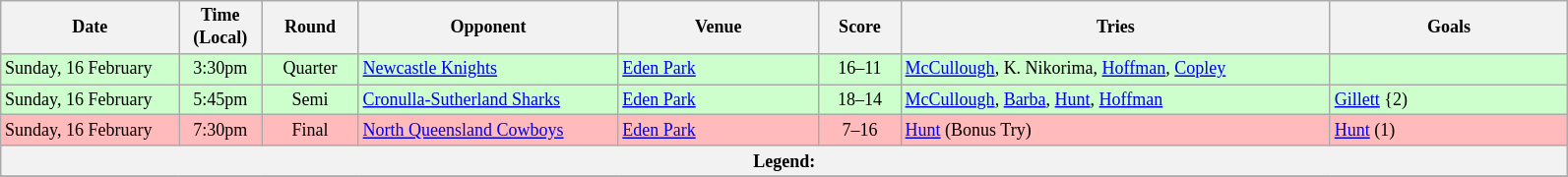<table class="wikitable" style="font-size:75%;">
<tr>
<th width="115">Date</th>
<th width="50">Time (Local)</th>
<th width="60">Round</th>
<th width="170">Opponent</th>
<th width="130">Venue</th>
<th width="50">Score</th>
<th width="285">Tries</th>
<th width="155">Goals</th>
</tr>
<tr bgcolor=#CCFFCC>
<td>Sunday, 16 February</td>
<td style="text-align:center;">3:30pm</td>
<td style="text-align:center;">Quarter</td>
<td> <a href='#'>Newcastle Knights</a></td>
<td><a href='#'>Eden Park</a></td>
<td style="text-align:center;">16–11</td>
<td><a href='#'>McCullough</a>, K. Nikorima, <a href='#'>Hoffman</a>, <a href='#'>Copley</a></td>
<td></td>
</tr>
<tr bgcolor=#CCFFCC>
<td>Sunday, 16 February</td>
<td style="text-align:center;">5:45pm</td>
<td style="text-align:center;">Semi</td>
<td> <a href='#'>Cronulla-Sutherland Sharks</a></td>
<td><a href='#'>Eden Park</a></td>
<td style="text-align:center;">18–14</td>
<td><a href='#'>McCullough</a>, <a href='#'>Barba</a>, <a href='#'>Hunt</a>, <a href='#'>Hoffman</a></td>
<td><a href='#'>Gillett</a> {2)</td>
</tr>
<tr bgcolor=#FFBBBB>
<td>Sunday, 16 February</td>
<td style="text-align:center;">7:30pm</td>
<td style="text-align:center;">Final</td>
<td> <a href='#'>North Queensland Cowboys</a></td>
<td><a href='#'>Eden Park</a></td>
<td style="text-align:center;">7–16</td>
<td><a href='#'>Hunt</a> (Bonus Try)</td>
<td><a href='#'>Hunt</a> (1)</td>
</tr>
<tr>
<th colspan="12"><strong>Legend</strong>:  </th>
</tr>
<tr>
</tr>
</table>
